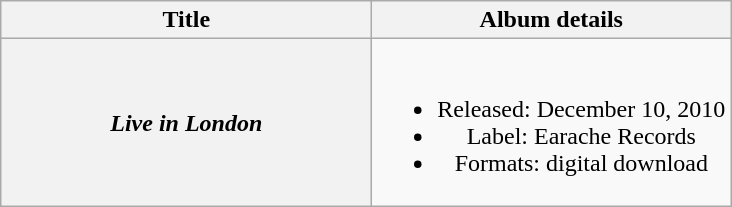<table class="wikitable plainrowheaders" style="text-align:center;">
<tr>
<th scope="col" style="width:15em;">Title</th>
<th scope="col">Album details</th>
</tr>
<tr>
<th scope="row"><em>Live in London</em></th>
<td><br><ul><li>Released: December 10, 2010</li><li>Label: Earache Records</li><li>Formats: digital download</li></ul></td>
</tr>
</table>
